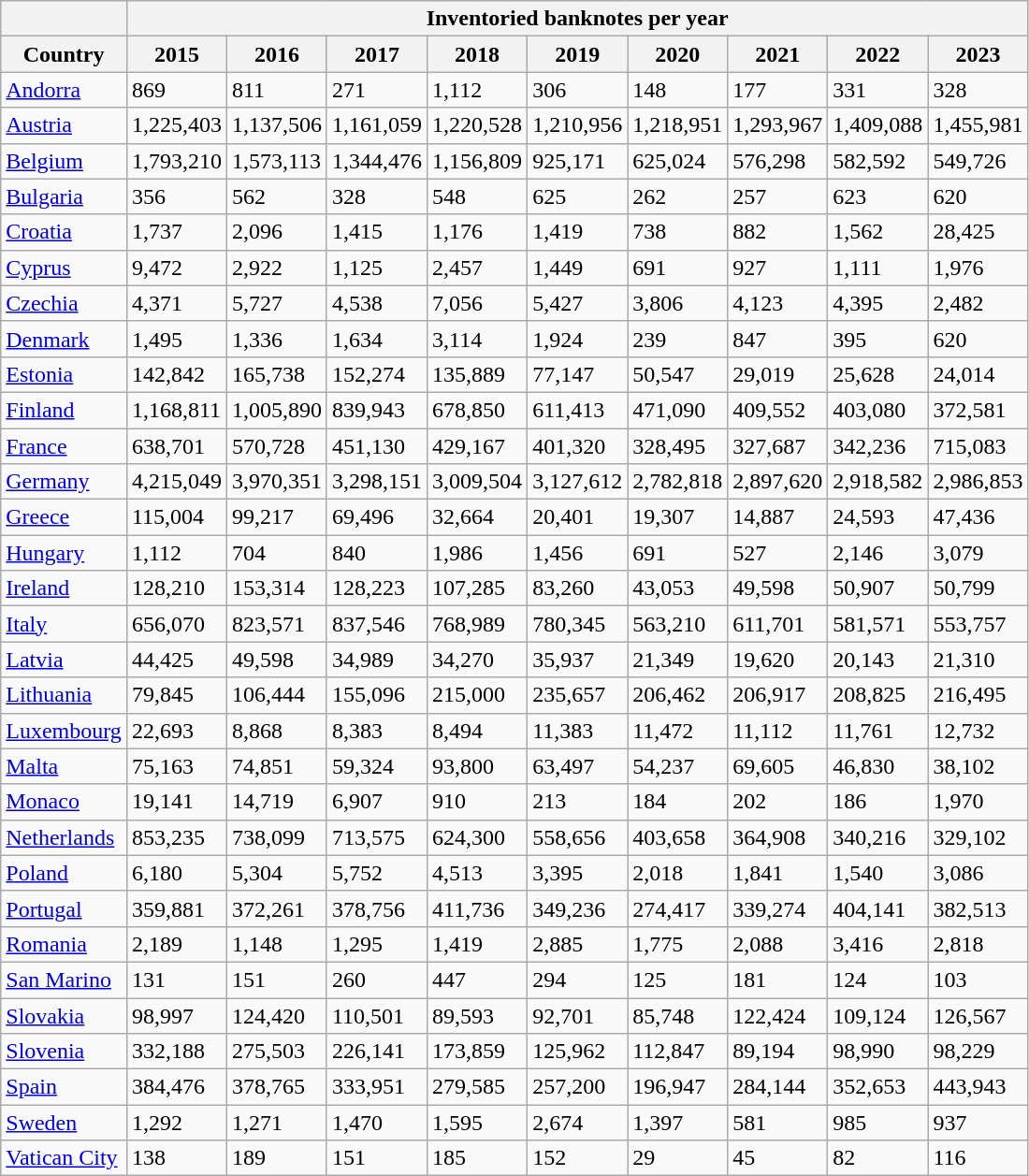<table class="wikitable sortable">
<tr>
<th></th>
<th colspan="9">Inventoried banknotes per year</th>
</tr>
<tr>
<th>Country</th>
<th>2015</th>
<th>2016</th>
<th>2017</th>
<th>2018</th>
<th>2019</th>
<th>2020</th>
<th>2021</th>
<th>2022</th>
<th>2023</th>
</tr>
<tr>
<td> <a href='#'>Andorra</a></td>
<td>869</td>
<td>811</td>
<td>271</td>
<td>1,112</td>
<td>306</td>
<td>148</td>
<td>177</td>
<td>331</td>
<td>328</td>
</tr>
<tr>
<td> <a href='#'>Austria</a></td>
<td>1,225,403</td>
<td>1,137,506</td>
<td>1,161,059</td>
<td>1,220,528</td>
<td>1,210,956</td>
<td>1,218,951</td>
<td>1,293,967</td>
<td>1,409,088</td>
<td>1,455,981</td>
</tr>
<tr>
<td> <a href='#'>Belgium</a></td>
<td>1,793,210</td>
<td>1,573,113</td>
<td>1,344,476</td>
<td>1,156,809</td>
<td>925,171</td>
<td>625,024</td>
<td>576,298</td>
<td>582,592</td>
<td>549,726</td>
</tr>
<tr>
<td> <a href='#'>Bulgaria</a></td>
<td>356</td>
<td>562</td>
<td>328</td>
<td>548</td>
<td>625</td>
<td>262</td>
<td>257</td>
<td>623</td>
<td>620</td>
</tr>
<tr>
<td> <a href='#'>Croatia</a></td>
<td>1,737</td>
<td>2,096</td>
<td>1,415</td>
<td>1,176</td>
<td>1,419</td>
<td>738</td>
<td>882</td>
<td>1,562</td>
<td>28,425</td>
</tr>
<tr>
<td> <a href='#'>Cyprus</a></td>
<td>9,472</td>
<td>2,922</td>
<td>1,125</td>
<td>2,457</td>
<td>1,449</td>
<td>691</td>
<td>927</td>
<td>1,111</td>
<td>1,976</td>
</tr>
<tr>
<td> <a href='#'>Czechia</a></td>
<td>4,371</td>
<td>5,727</td>
<td>4,538</td>
<td>7,056</td>
<td>5,427</td>
<td>3,806</td>
<td>4,123</td>
<td>4,395</td>
<td>2,482</td>
</tr>
<tr>
<td> <a href='#'>Denmark</a></td>
<td>1,495</td>
<td>1,336</td>
<td>1,634</td>
<td>3,114</td>
<td>1,924</td>
<td>239</td>
<td>847</td>
<td>395</td>
<td>620</td>
</tr>
<tr>
<td> <a href='#'>Estonia</a></td>
<td>142,842</td>
<td>165,738</td>
<td>152,274</td>
<td>135,889</td>
<td>77,147</td>
<td>50,547</td>
<td>29,019</td>
<td>25,628</td>
<td>24,014</td>
</tr>
<tr>
<td> <a href='#'>Finland</a></td>
<td>1,168,811</td>
<td>1,005,890</td>
<td>839,943</td>
<td>678,850</td>
<td>611,413</td>
<td>471,090</td>
<td>409,552</td>
<td>403,080</td>
<td>372,581</td>
</tr>
<tr>
<td> <a href='#'>France</a></td>
<td>638,701</td>
<td>570,728</td>
<td>451,130</td>
<td>429,167</td>
<td>401,320</td>
<td>328,495</td>
<td>327,687</td>
<td>342,236</td>
<td>715,083</td>
</tr>
<tr>
<td> <a href='#'>Germany</a></td>
<td>4,215,049</td>
<td>3,970,351</td>
<td>3,298,151</td>
<td>3,009,504</td>
<td>3,127,612</td>
<td>2,782,818</td>
<td>2,897,620</td>
<td>2,918,582</td>
<td>2,986,853</td>
</tr>
<tr>
<td> <a href='#'>Greece</a></td>
<td>115,004</td>
<td>99,217</td>
<td>69,496</td>
<td>32,664</td>
<td>20,401</td>
<td>19,307</td>
<td>14,887</td>
<td>24,593</td>
<td>47,436</td>
</tr>
<tr>
<td> <a href='#'>Hungary</a></td>
<td>1,112</td>
<td>704</td>
<td>840</td>
<td>1,986</td>
<td>1,456</td>
<td>691</td>
<td>527</td>
<td>2,146</td>
<td>3,079</td>
</tr>
<tr>
<td> <a href='#'>Ireland</a></td>
<td>128,210</td>
<td>153,314</td>
<td>128,223</td>
<td>107,285</td>
<td>83,260</td>
<td>43,053</td>
<td>49,598</td>
<td>50,907</td>
<td>50,799</td>
</tr>
<tr>
<td> <a href='#'>Italy</a></td>
<td>656,070</td>
<td>823,571</td>
<td>837,546</td>
<td>768,989</td>
<td>780,345</td>
<td>563,210</td>
<td>611,701</td>
<td>581,571</td>
<td>553,757</td>
</tr>
<tr>
<td> <a href='#'>Latvia</a></td>
<td>44,425</td>
<td>49,598</td>
<td>34,989</td>
<td>34,270</td>
<td>35,937</td>
<td>21,349</td>
<td>19,620</td>
<td>20,143</td>
<td>21,310</td>
</tr>
<tr>
<td> <a href='#'>Lithuania</a></td>
<td>79,845</td>
<td>106,444</td>
<td>155,096</td>
<td>215,000</td>
<td>235,657</td>
<td>206,462</td>
<td>206,917</td>
<td>208,825</td>
<td>216,495</td>
</tr>
<tr>
<td> <a href='#'>Luxembourg</a></td>
<td>22,693</td>
<td>8,868</td>
<td>8,383</td>
<td>8,494</td>
<td>11,383</td>
<td>11,472</td>
<td>11,112</td>
<td>11,761</td>
<td>12,732</td>
</tr>
<tr>
<td> <a href='#'>Malta</a></td>
<td>75,163</td>
<td>74,851</td>
<td>59,324</td>
<td>93,800</td>
<td>63,497</td>
<td>54,237</td>
<td>69,605</td>
<td>46,830</td>
<td>38,102</td>
</tr>
<tr>
<td> <a href='#'>Monaco</a></td>
<td>19,141</td>
<td>14,719</td>
<td>6,907</td>
<td>910</td>
<td>213</td>
<td>184</td>
<td>202</td>
<td>186</td>
<td>1,970</td>
</tr>
<tr>
<td> <a href='#'>Netherlands</a></td>
<td>853,235</td>
<td>738,099</td>
<td>713,575</td>
<td>624,300</td>
<td>558,656</td>
<td>403,658</td>
<td>364,908</td>
<td>340,216</td>
<td>329,102</td>
</tr>
<tr>
<td> <a href='#'>Poland</a></td>
<td>6,180</td>
<td>5,304</td>
<td>5,752</td>
<td>4,513</td>
<td>3,395</td>
<td>2,018</td>
<td>1,841</td>
<td>1,540</td>
<td>3,086</td>
</tr>
<tr>
<td> <a href='#'>Portugal</a></td>
<td>359,881</td>
<td>372,261</td>
<td>378,756</td>
<td>411,736</td>
<td>349,236</td>
<td>274,417</td>
<td>339,274</td>
<td>404,141</td>
<td>382,513</td>
</tr>
<tr>
<td> <a href='#'>Romania</a></td>
<td>2,189</td>
<td>1,148</td>
<td>1,295</td>
<td>1,419</td>
<td>2,885</td>
<td>1,775</td>
<td>2,088</td>
<td>3,416</td>
<td>2,818</td>
</tr>
<tr>
<td> <a href='#'>San Marino</a></td>
<td>131</td>
<td>151</td>
<td>260</td>
<td>447</td>
<td>294</td>
<td>125</td>
<td>181</td>
<td>124</td>
<td>103</td>
</tr>
<tr>
<td> <a href='#'>Slovakia</a></td>
<td>98,997</td>
<td>124,420</td>
<td>110,501</td>
<td>89,593</td>
<td>92,701</td>
<td>85,748</td>
<td>122,424</td>
<td>109,124</td>
<td>126,567</td>
</tr>
<tr>
<td> <a href='#'>Slovenia</a></td>
<td>332,188</td>
<td>275,503</td>
<td>226,141</td>
<td>173,859</td>
<td>125,962</td>
<td>112,847</td>
<td>89,194</td>
<td>98,990</td>
<td>98,229</td>
</tr>
<tr>
<td> <a href='#'>Spain</a></td>
<td>384,476</td>
<td>378,765</td>
<td>333,951</td>
<td>279,585</td>
<td>257,200</td>
<td>196,947</td>
<td>284,144</td>
<td>352,653</td>
<td>443,943</td>
</tr>
<tr>
<td> <a href='#'>Sweden</a></td>
<td>1,292</td>
<td>1,271</td>
<td>1,470</td>
<td>1,595</td>
<td>2,674</td>
<td>1,397</td>
<td>581</td>
<td>985</td>
<td>937</td>
</tr>
<tr>
<td> <a href='#'>Vatican City</a></td>
<td>138</td>
<td>189</td>
<td>151</td>
<td>185</td>
<td>152</td>
<td>29</td>
<td>45</td>
<td>82</td>
<td>116</td>
</tr>
</table>
